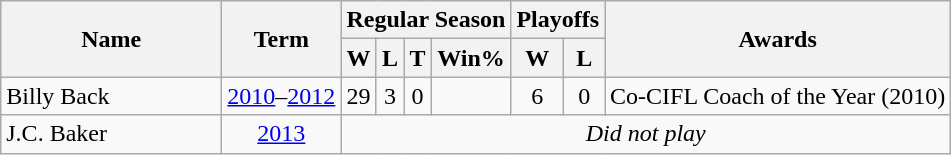<table class="wikitable" style="text-align:center">
<tr>
<th rowspan="2" style="width:140px;">Name</th>
<th rowspan="2">Term</th>
<th colspan="4">Regular Season</th>
<th colspan="2">Playoffs</th>
<th rowspan="2">Awards</th>
</tr>
<tr>
<th>W</th>
<th>L</th>
<th>T</th>
<th>Win%</th>
<th>W</th>
<th>L</th>
</tr>
<tr>
<td align=left>Billy Back</td>
<td><a href='#'>2010</a>–<a href='#'>2012</a></td>
<td>29</td>
<td>3</td>
<td>0</td>
<td></td>
<td>6</td>
<td>0</td>
<td align=left>Co-CIFL Coach of the Year (2010)</td>
</tr>
<tr>
<td align=left>J.C. Baker</td>
<td><a href='#'>2013</a></td>
<td colspan=7><em>Did not play</em></td>
</tr>
</table>
